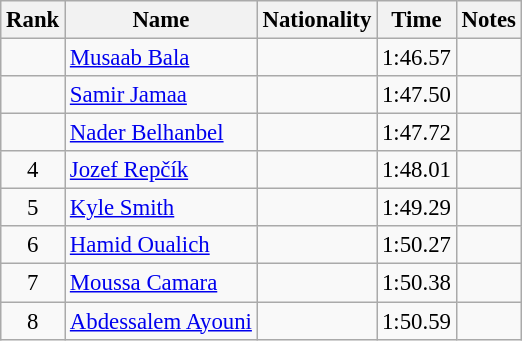<table class="wikitable sortable" style="text-align:center;font-size:95%">
<tr>
<th>Rank</th>
<th>Name</th>
<th>Nationality</th>
<th>Time</th>
<th>Notes</th>
</tr>
<tr>
<td></td>
<td align=left><a href='#'>Musaab Bala</a></td>
<td align=left></td>
<td>1:46.57</td>
<td></td>
</tr>
<tr>
<td></td>
<td align=left><a href='#'>Samir Jamaa</a></td>
<td align=left></td>
<td>1:47.50</td>
<td></td>
</tr>
<tr>
<td></td>
<td align=left><a href='#'>Nader Belhanbel</a></td>
<td align=left></td>
<td>1:47.72</td>
<td></td>
</tr>
<tr>
<td>4</td>
<td align=left><a href='#'>Jozef Repčík</a></td>
<td align=left></td>
<td>1:48.01</td>
<td></td>
</tr>
<tr>
<td>5</td>
<td align=left><a href='#'>Kyle Smith</a></td>
<td align=left></td>
<td>1:49.29</td>
<td></td>
</tr>
<tr>
<td>6</td>
<td align=left><a href='#'>Hamid Oualich</a></td>
<td align=left></td>
<td>1:50.27</td>
<td></td>
</tr>
<tr>
<td>7</td>
<td align=left><a href='#'>Moussa Camara</a></td>
<td align=left></td>
<td>1:50.38</td>
<td></td>
</tr>
<tr>
<td>8</td>
<td align=left><a href='#'>Abdessalem Ayouni</a></td>
<td align=left></td>
<td>1:50.59</td>
<td></td>
</tr>
</table>
